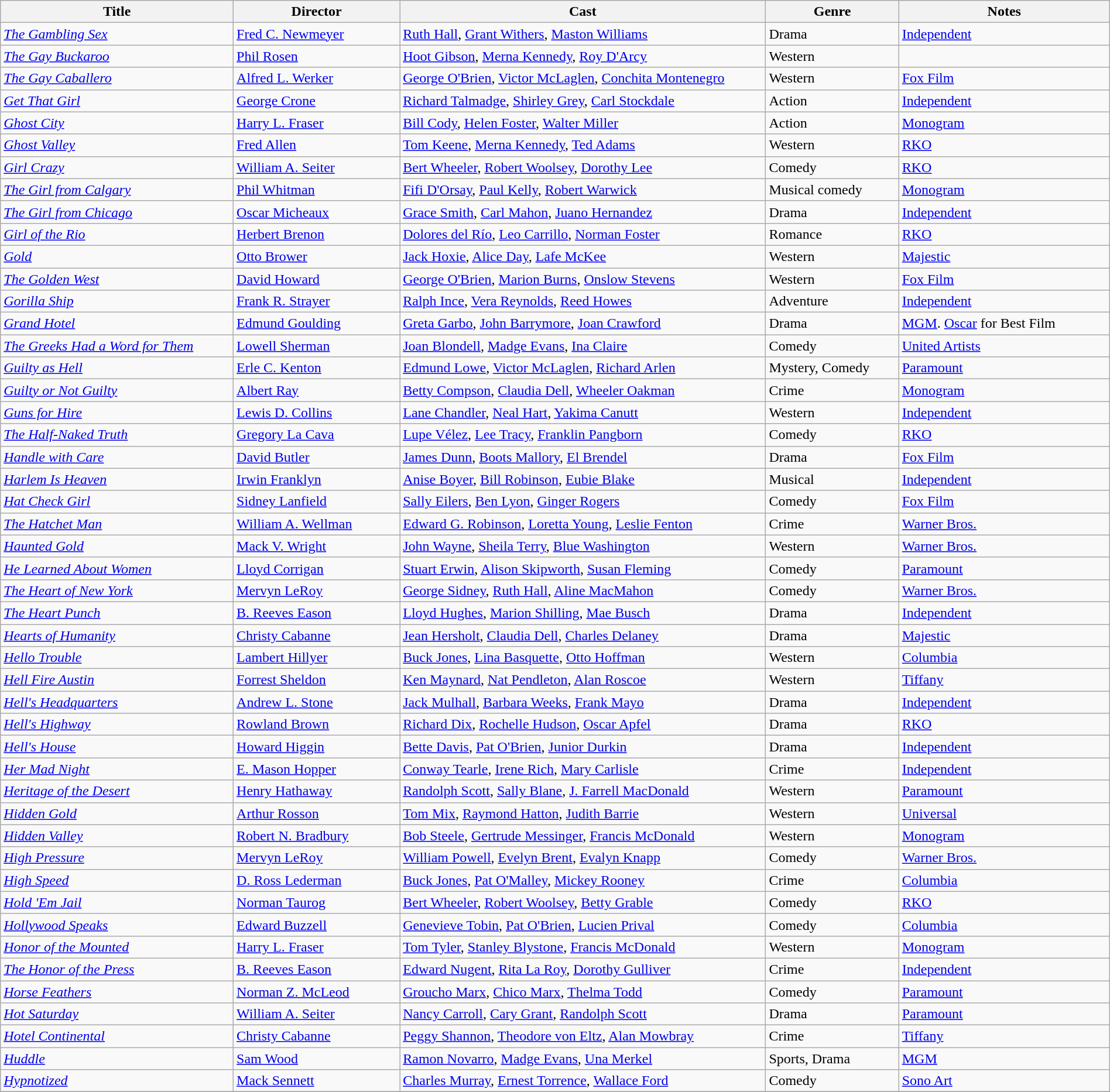<table class="wikitable" style="width:100%;">
<tr>
<th style="width:21%;">Title</th>
<th style="width:15%;">Director</th>
<th style="width:33%;">Cast</th>
<th style="width:12%;">Genre</th>
<th style="width:19%;">Notes</th>
</tr>
<tr>
<td><em><a href='#'>The Gambling Sex</a></em></td>
<td><a href='#'>Fred C. Newmeyer</a></td>
<td><a href='#'>Ruth Hall</a>, <a href='#'>Grant Withers</a>, <a href='#'>Maston Williams</a></td>
<td>Drama</td>
<td><a href='#'>Independent</a></td>
</tr>
<tr>
<td><em><a href='#'>The Gay Buckaroo</a></em></td>
<td><a href='#'>Phil Rosen</a></td>
<td><a href='#'>Hoot Gibson</a>, <a href='#'>Merna Kennedy</a>, <a href='#'>Roy D'Arcy</a></td>
<td>Western</td>
<td></td>
</tr>
<tr>
<td><em><a href='#'>The Gay Caballero</a></em></td>
<td><a href='#'>Alfred L. Werker</a></td>
<td><a href='#'>George O'Brien</a>, <a href='#'>Victor McLaglen</a>, <a href='#'>Conchita Montenegro</a></td>
<td>Western</td>
<td><a href='#'>Fox Film</a></td>
</tr>
<tr>
<td><em><a href='#'>Get That Girl</a></em></td>
<td><a href='#'>George Crone</a></td>
<td><a href='#'>Richard Talmadge</a>, <a href='#'>Shirley Grey</a>, <a href='#'>Carl Stockdale</a></td>
<td>Action</td>
<td><a href='#'>Independent</a></td>
</tr>
<tr>
<td><em><a href='#'>Ghost City</a></em></td>
<td><a href='#'>Harry L. Fraser</a></td>
<td><a href='#'>Bill Cody</a>, <a href='#'>Helen Foster</a>, <a href='#'>Walter Miller</a></td>
<td>Action</td>
<td><a href='#'>Monogram</a></td>
</tr>
<tr>
<td><em><a href='#'>Ghost Valley</a></em></td>
<td><a href='#'>Fred Allen</a></td>
<td><a href='#'>Tom Keene</a>, <a href='#'>Merna Kennedy</a>, <a href='#'>Ted Adams</a></td>
<td>Western</td>
<td><a href='#'>RKO</a></td>
</tr>
<tr>
<td><em><a href='#'>Girl Crazy</a></em></td>
<td><a href='#'>William A. Seiter</a></td>
<td><a href='#'>Bert Wheeler</a>, <a href='#'>Robert Woolsey</a>, <a href='#'>Dorothy Lee</a></td>
<td>Comedy</td>
<td><a href='#'>RKO</a></td>
</tr>
<tr>
<td><em><a href='#'>The Girl from Calgary</a></em></td>
<td><a href='#'>Phil Whitman</a></td>
<td><a href='#'>Fifi D'Orsay</a>, <a href='#'>Paul Kelly</a>, <a href='#'>Robert Warwick</a></td>
<td>Musical comedy</td>
<td><a href='#'>Monogram</a></td>
</tr>
<tr>
<td><em><a href='#'>The Girl from Chicago</a></em></td>
<td><a href='#'>Oscar Micheaux</a></td>
<td><a href='#'>Grace Smith</a>, <a href='#'>Carl Mahon</a>, <a href='#'>Juano Hernandez</a></td>
<td>Drama</td>
<td><a href='#'>Independent</a></td>
</tr>
<tr>
<td><em><a href='#'>Girl of the Rio</a></em></td>
<td><a href='#'>Herbert Brenon</a></td>
<td><a href='#'>Dolores del Río</a>, <a href='#'>Leo Carrillo</a>, <a href='#'>Norman Foster</a></td>
<td>Romance</td>
<td><a href='#'>RKO</a></td>
</tr>
<tr>
<td><em><a href='#'>Gold</a></em></td>
<td><a href='#'>Otto Brower</a></td>
<td><a href='#'>Jack Hoxie</a>, <a href='#'>Alice Day</a>, <a href='#'>Lafe McKee</a></td>
<td>Western</td>
<td><a href='#'>Majestic</a></td>
</tr>
<tr>
<td><em><a href='#'>The Golden West</a></em></td>
<td><a href='#'>David Howard</a></td>
<td><a href='#'>George O'Brien</a>, <a href='#'>Marion Burns</a>, <a href='#'>Onslow Stevens</a></td>
<td>Western</td>
<td><a href='#'>Fox Film</a></td>
</tr>
<tr>
<td><em><a href='#'>Gorilla Ship</a></em></td>
<td><a href='#'>Frank R. Strayer</a></td>
<td><a href='#'>Ralph Ince</a>, <a href='#'>Vera Reynolds</a>, <a href='#'>Reed Howes</a></td>
<td>Adventure</td>
<td><a href='#'>Independent</a></td>
</tr>
<tr>
<td><em><a href='#'>Grand Hotel</a></em></td>
<td><a href='#'>Edmund Goulding</a></td>
<td><a href='#'>Greta Garbo</a>, <a href='#'>John Barrymore</a>, <a href='#'>Joan Crawford</a></td>
<td>Drama</td>
<td><a href='#'>MGM</a>. <a href='#'>Oscar</a> for Best Film</td>
</tr>
<tr>
<td><em><a href='#'>The Greeks Had a Word for Them</a></em></td>
<td><a href='#'>Lowell Sherman</a></td>
<td><a href='#'>Joan Blondell</a>, <a href='#'>Madge Evans</a>, <a href='#'>Ina Claire</a></td>
<td>Comedy</td>
<td><a href='#'>United Artists</a></td>
</tr>
<tr>
<td><em><a href='#'>Guilty as Hell</a></em></td>
<td><a href='#'>Erle C. Kenton</a></td>
<td><a href='#'>Edmund Lowe</a>, <a href='#'>Victor McLaglen</a>, <a href='#'>Richard Arlen</a></td>
<td>Mystery, Comedy</td>
<td><a href='#'>Paramount</a></td>
</tr>
<tr>
<td><em><a href='#'>Guilty or Not Guilty</a></em></td>
<td><a href='#'>Albert Ray</a></td>
<td><a href='#'>Betty Compson</a>, <a href='#'>Claudia Dell</a>, <a href='#'>Wheeler Oakman</a></td>
<td>Crime</td>
<td><a href='#'>Monogram</a></td>
</tr>
<tr>
<td><em><a href='#'>Guns for Hire</a></em></td>
<td><a href='#'>Lewis D. Collins</a></td>
<td><a href='#'>Lane Chandler</a>, <a href='#'>Neal Hart</a>, <a href='#'>Yakima Canutt</a></td>
<td>Western</td>
<td><a href='#'>Independent</a></td>
</tr>
<tr>
<td><em><a href='#'>The Half-Naked Truth</a></em></td>
<td><a href='#'>Gregory La Cava</a></td>
<td><a href='#'>Lupe Vélez</a>, <a href='#'>Lee Tracy</a>, <a href='#'>Franklin Pangborn</a></td>
<td>Comedy</td>
<td><a href='#'>RKO</a></td>
</tr>
<tr>
<td><em><a href='#'>Handle with Care</a></em></td>
<td><a href='#'>David Butler</a></td>
<td><a href='#'>James Dunn</a>, <a href='#'>Boots Mallory</a>, <a href='#'>El Brendel</a></td>
<td>Drama</td>
<td><a href='#'>Fox Film</a></td>
</tr>
<tr>
<td><em><a href='#'>Harlem Is Heaven</a></em></td>
<td><a href='#'>Irwin Franklyn</a></td>
<td><a href='#'>Anise Boyer</a>, <a href='#'>Bill Robinson</a>, <a href='#'>Eubie Blake</a></td>
<td>Musical</td>
<td><a href='#'>Independent</a></td>
</tr>
<tr>
<td><em><a href='#'>Hat Check Girl</a></em></td>
<td><a href='#'>Sidney Lanfield</a></td>
<td><a href='#'>Sally Eilers</a>, <a href='#'>Ben Lyon</a>, <a href='#'>Ginger Rogers</a></td>
<td>Comedy</td>
<td><a href='#'>Fox Film</a></td>
</tr>
<tr>
<td><em><a href='#'>The Hatchet Man</a></em></td>
<td><a href='#'>William A. Wellman</a></td>
<td><a href='#'>Edward G. Robinson</a>, <a href='#'>Loretta Young</a>, <a href='#'>Leslie Fenton</a></td>
<td>Crime</td>
<td><a href='#'>Warner Bros.</a></td>
</tr>
<tr>
<td><em><a href='#'>Haunted Gold</a></em></td>
<td><a href='#'>Mack V. Wright</a></td>
<td><a href='#'>John Wayne</a>, <a href='#'>Sheila Terry</a>, <a href='#'>Blue Washington</a></td>
<td>Western</td>
<td><a href='#'>Warner Bros.</a></td>
</tr>
<tr>
<td><em><a href='#'>He Learned About Women</a></em></td>
<td><a href='#'>Lloyd Corrigan</a></td>
<td><a href='#'>Stuart Erwin</a>, <a href='#'>Alison Skipworth</a>, <a href='#'>Susan Fleming</a></td>
<td>Comedy</td>
<td><a href='#'>Paramount</a></td>
</tr>
<tr>
<td><em><a href='#'>The Heart of New York</a></em></td>
<td><a href='#'>Mervyn LeRoy</a></td>
<td><a href='#'>George Sidney</a>, <a href='#'>Ruth Hall</a>, <a href='#'>Aline MacMahon</a></td>
<td>Comedy</td>
<td><a href='#'>Warner Bros.</a></td>
</tr>
<tr>
<td><em><a href='#'>The Heart Punch</a></em></td>
<td><a href='#'>B. Reeves Eason</a></td>
<td><a href='#'>Lloyd Hughes</a>, <a href='#'>Marion Shilling</a>, <a href='#'>Mae Busch</a></td>
<td>Drama</td>
<td><a href='#'>Independent</a></td>
</tr>
<tr>
<td><em><a href='#'>Hearts of Humanity</a></em></td>
<td><a href='#'>Christy Cabanne</a></td>
<td><a href='#'>Jean Hersholt</a>, <a href='#'>Claudia Dell</a>, <a href='#'>Charles Delaney</a></td>
<td>Drama</td>
<td><a href='#'>Majestic</a></td>
</tr>
<tr>
<td><em><a href='#'>Hello Trouble</a></em></td>
<td><a href='#'>Lambert Hillyer</a></td>
<td><a href='#'>Buck Jones</a>, <a href='#'>Lina Basquette</a>, <a href='#'>Otto Hoffman</a></td>
<td>Western</td>
<td><a href='#'>Columbia</a></td>
</tr>
<tr>
<td><em><a href='#'>Hell Fire Austin</a></em></td>
<td><a href='#'>Forrest Sheldon</a></td>
<td><a href='#'>Ken Maynard</a>, <a href='#'>Nat Pendleton</a>, <a href='#'>Alan Roscoe</a></td>
<td>Western</td>
<td><a href='#'>Tiffany</a></td>
</tr>
<tr>
<td><em><a href='#'>Hell's Headquarters</a></em></td>
<td><a href='#'>Andrew L. Stone</a></td>
<td><a href='#'>Jack Mulhall</a>, <a href='#'>Barbara Weeks</a>, <a href='#'>Frank Mayo</a></td>
<td>Drama</td>
<td><a href='#'>Independent</a></td>
</tr>
<tr>
<td><em><a href='#'>Hell's Highway</a></em></td>
<td><a href='#'>Rowland Brown</a></td>
<td><a href='#'>Richard Dix</a>, <a href='#'>Rochelle Hudson</a>, <a href='#'>Oscar Apfel</a></td>
<td>Drama</td>
<td><a href='#'>RKO</a></td>
</tr>
<tr>
<td><em><a href='#'>Hell's House</a></em></td>
<td><a href='#'>Howard Higgin</a></td>
<td><a href='#'>Bette Davis</a>, <a href='#'>Pat O'Brien</a>, <a href='#'>Junior Durkin</a></td>
<td>Drama</td>
<td><a href='#'>Independent</a></td>
</tr>
<tr>
<td><em><a href='#'>Her Mad Night</a></em></td>
<td><a href='#'>E. Mason Hopper</a></td>
<td><a href='#'>Conway Tearle</a>, <a href='#'>Irene Rich</a>, <a href='#'>Mary Carlisle</a></td>
<td>Crime</td>
<td><a href='#'>Independent</a></td>
</tr>
<tr>
<td><em><a href='#'>Heritage of the Desert</a></em></td>
<td><a href='#'>Henry Hathaway</a></td>
<td><a href='#'>Randolph Scott</a>, <a href='#'>Sally Blane</a>, <a href='#'>J. Farrell MacDonald</a></td>
<td>Western</td>
<td><a href='#'>Paramount</a></td>
</tr>
<tr>
<td><em><a href='#'>Hidden Gold</a></em></td>
<td><a href='#'>Arthur Rosson</a></td>
<td><a href='#'>Tom Mix</a>, <a href='#'>Raymond Hatton</a>, <a href='#'>Judith Barrie</a></td>
<td>Western</td>
<td><a href='#'>Universal</a></td>
</tr>
<tr>
<td><em><a href='#'>Hidden Valley</a></em></td>
<td><a href='#'>Robert N. Bradbury</a></td>
<td><a href='#'>Bob Steele</a>, <a href='#'>Gertrude Messinger</a>, <a href='#'>Francis McDonald</a></td>
<td>Western</td>
<td><a href='#'>Monogram</a></td>
</tr>
<tr>
<td><em><a href='#'>High Pressure</a></em></td>
<td><a href='#'>Mervyn LeRoy</a></td>
<td><a href='#'>William Powell</a>, <a href='#'>Evelyn Brent</a>, <a href='#'>Evalyn Knapp</a></td>
<td>Comedy</td>
<td><a href='#'>Warner Bros.</a></td>
</tr>
<tr>
<td><em><a href='#'>High Speed</a></em></td>
<td><a href='#'>D. Ross Lederman</a></td>
<td><a href='#'>Buck Jones</a>, <a href='#'>Pat O'Malley</a>, <a href='#'>Mickey Rooney</a></td>
<td>Crime</td>
<td><a href='#'>Columbia</a></td>
</tr>
<tr>
<td><em><a href='#'>Hold 'Em Jail</a></em></td>
<td><a href='#'>Norman Taurog</a></td>
<td><a href='#'>Bert Wheeler</a>, <a href='#'>Robert Woolsey</a>, <a href='#'>Betty Grable</a></td>
<td>Comedy</td>
<td><a href='#'>RKO</a></td>
</tr>
<tr>
<td><em><a href='#'>Hollywood Speaks</a></em></td>
<td><a href='#'>Edward Buzzell</a></td>
<td><a href='#'>Genevieve Tobin</a>, <a href='#'>Pat O'Brien</a>, <a href='#'>Lucien Prival</a></td>
<td>Comedy</td>
<td><a href='#'>Columbia</a></td>
</tr>
<tr>
<td><em><a href='#'>Honor of the Mounted</a></em></td>
<td><a href='#'>Harry L. Fraser</a></td>
<td><a href='#'>Tom Tyler</a>, <a href='#'>Stanley Blystone</a>, <a href='#'>Francis McDonald</a></td>
<td>Western</td>
<td><a href='#'>Monogram</a></td>
</tr>
<tr>
<td><em><a href='#'>The Honor of the Press</a></em></td>
<td><a href='#'>B. Reeves Eason</a></td>
<td><a href='#'>Edward Nugent</a>, <a href='#'>Rita La Roy</a>, <a href='#'>Dorothy Gulliver</a></td>
<td>Crime</td>
<td><a href='#'>Independent</a></td>
</tr>
<tr>
<td><em><a href='#'>Horse Feathers</a></em></td>
<td><a href='#'>Norman Z. McLeod</a></td>
<td><a href='#'>Groucho Marx</a>, <a href='#'>Chico Marx</a>, <a href='#'>Thelma Todd</a></td>
<td>Comedy</td>
<td><a href='#'>Paramount</a></td>
</tr>
<tr>
<td><em><a href='#'>Hot Saturday</a></em></td>
<td><a href='#'>William A. Seiter</a></td>
<td><a href='#'>Nancy Carroll</a>, <a href='#'>Cary Grant</a>, <a href='#'>Randolph Scott</a></td>
<td>Drama</td>
<td><a href='#'>Paramount</a></td>
</tr>
<tr>
<td><em><a href='#'>Hotel Continental</a></em></td>
<td><a href='#'>Christy Cabanne</a></td>
<td><a href='#'>Peggy Shannon</a>, <a href='#'>Theodore von Eltz</a>, <a href='#'>Alan Mowbray</a></td>
<td>Crime</td>
<td><a href='#'>Tiffany</a></td>
</tr>
<tr>
<td><em><a href='#'>Huddle</a></em></td>
<td><a href='#'>Sam Wood</a></td>
<td><a href='#'>Ramon Novarro</a>, <a href='#'>Madge Evans</a>, <a href='#'>Una Merkel</a></td>
<td>Sports, Drama</td>
<td><a href='#'>MGM</a></td>
</tr>
<tr>
<td><em><a href='#'>Hypnotized</a></em></td>
<td><a href='#'>Mack Sennett</a></td>
<td><a href='#'>Charles Murray</a>, <a href='#'>Ernest Torrence</a>, <a href='#'>Wallace Ford</a></td>
<td>Comedy</td>
<td><a href='#'>Sono Art</a></td>
</tr>
<tr>
</tr>
</table>
